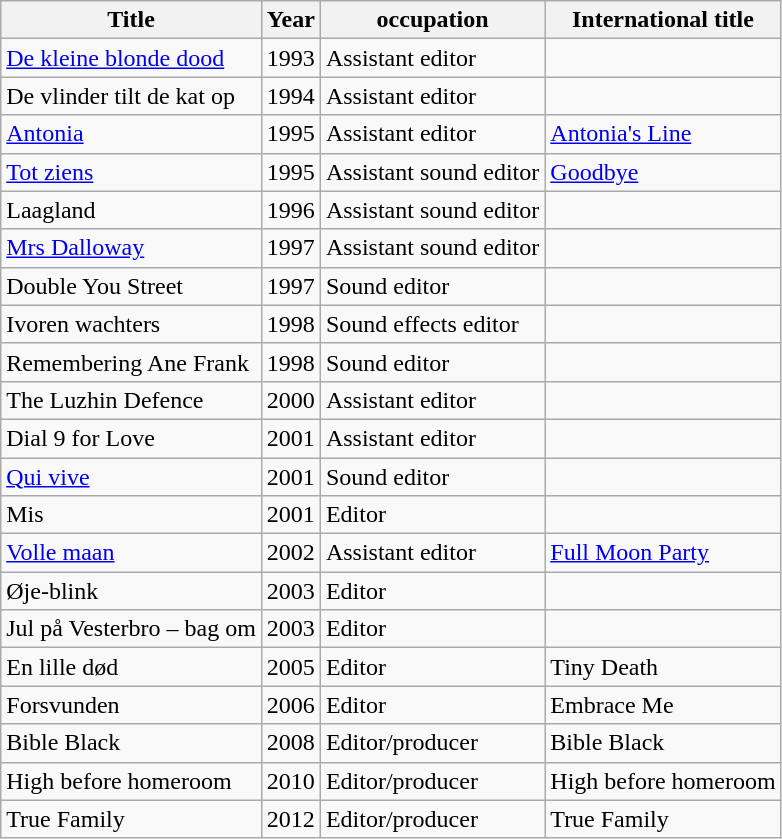<table class="wikitable sortable" border="1">
<tr>
<th>Title</th>
<th>Year</th>
<th>occupation</th>
<th>International title</th>
</tr>
<tr>
<td><a href='#'>De kleine blonde dood</a></td>
<td>1993</td>
<td>Assistant editor</td>
<td></td>
</tr>
<tr>
<td>De vlinder tilt de kat op</td>
<td>1994</td>
<td>Assistant editor</td>
<td></td>
</tr>
<tr>
<td><a href='#'>Antonia</a></td>
<td>1995</td>
<td>Assistant editor</td>
<td><a href='#'>Antonia's Line</a></td>
</tr>
<tr>
<td><a href='#'>Tot ziens</a></td>
<td>1995</td>
<td>Assistant sound editor</td>
<td><a href='#'>Goodbye</a></td>
</tr>
<tr>
<td>Laagland</td>
<td>1996</td>
<td>Assistant sound editor</td>
<td></td>
</tr>
<tr>
<td><a href='#'>Mrs Dalloway</a></td>
<td>1997</td>
<td>Assistant sound editor</td>
<td></td>
</tr>
<tr>
<td>Double You Street</td>
<td>1997</td>
<td>Sound editor</td>
<td></td>
</tr>
<tr>
<td>Ivoren wachters</td>
<td>1998</td>
<td>Sound effects editor</td>
<td></td>
</tr>
<tr>
<td>Remembering Ane Frank</td>
<td>1998</td>
<td>Sound editor</td>
<td></td>
</tr>
<tr>
<td>The Luzhin Defence</td>
<td>2000</td>
<td>Assistant editor</td>
<td></td>
</tr>
<tr>
<td>Dial 9 for Love</td>
<td>2001</td>
<td>Assistant editor</td>
<td></td>
</tr>
<tr>
<td><a href='#'>Qui vive</a></td>
<td>2001</td>
<td>Sound editor</td>
<td></td>
</tr>
<tr>
<td>Mis</td>
<td>2001</td>
<td>Editor</td>
<td></td>
</tr>
<tr>
<td><a href='#'>Volle maan</a></td>
<td>2002</td>
<td>Assistant editor</td>
<td><a href='#'>Full Moon Party</a></td>
</tr>
<tr>
<td>Øje-blink</td>
<td>2003</td>
<td>Editor</td>
<td></td>
</tr>
<tr>
<td>Jul på Vesterbro – bag om</td>
<td>2003</td>
<td>Editor</td>
<td></td>
</tr>
<tr>
<td>En lille død</td>
<td>2005</td>
<td>Editor</td>
<td>Tiny Death</td>
</tr>
<tr>
<td>Forsvunden</td>
<td>2006</td>
<td>Editor</td>
<td>Embrace Me</td>
</tr>
<tr>
<td>Bible Black</td>
<td>2008</td>
<td>Editor/producer</td>
<td>Bible Black</td>
</tr>
<tr>
<td>High before homeroom</td>
<td>2010</td>
<td>Editor/producer</td>
<td>High before homeroom</td>
</tr>
<tr>
<td>True Family</td>
<td>2012</td>
<td>Editor/producer</td>
<td>True Family</td>
</tr>
</table>
